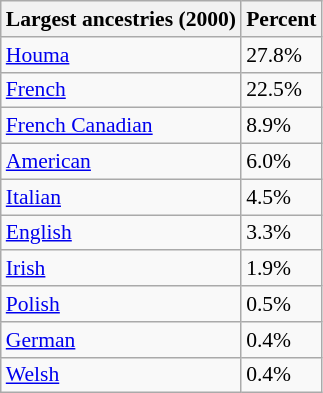<table class="wikitable sortable collapsible" style="font-size: 90%;">
<tr>
<th>Largest ancestries (2000)</th>
<th>Percent</th>
</tr>
<tr>
<td><a href='#'>Houma</a> </td>
<td>27.8%</td>
</tr>
<tr>
<td><a href='#'>French</a> </td>
<td>22.5%</td>
</tr>
<tr>
<td><a href='#'>French Canadian</a>  </td>
<td>8.9%</td>
</tr>
<tr>
<td><a href='#'>American</a> </td>
<td>6.0%</td>
</tr>
<tr>
<td><a href='#'>Italian</a> </td>
<td>4.5%</td>
</tr>
<tr>
<td><a href='#'>English</a> </td>
<td>3.3%</td>
</tr>
<tr>
<td><a href='#'>Irish</a> </td>
<td>1.9%</td>
</tr>
<tr>
<td><a href='#'>Polish</a> </td>
<td>0.5%</td>
</tr>
<tr>
<td><a href='#'>German</a> </td>
<td>0.4%</td>
</tr>
<tr>
<td><a href='#'>Welsh</a> </td>
<td>0.4%</td>
</tr>
</table>
